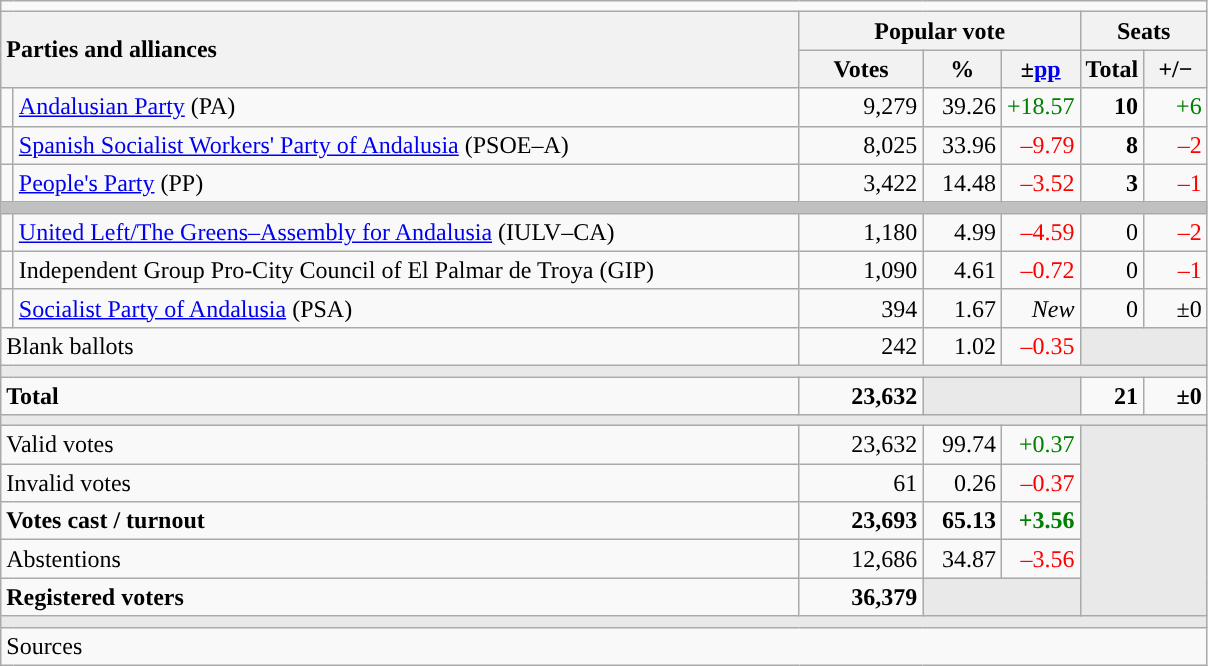<table class="wikitable" style="text-align:right;">
<tr>
<td colspan="7"></td>
</tr>
<tr>
<th style="text-align:left;" rowspan="2" colspan="2" width="525">Parties and alliances</th>
<th colspan="3">Popular vote</th>
<th colspan="2">Seats</th>
</tr>
<tr>
<th width="75">Votes</th>
<th width="45">%</th>
<th width="45">±<a href='#'>pp</a></th>
<th width="35">Total</th>
<th width="35">+/−</th>
</tr>
<tr>
<td width="1" style="color:inherit;background:"></td>
<td align="left"><a href='#'>Andalusian Party</a> (PA)</td>
<td>9,279</td>
<td>39.26</td>
<td style="color:green;">+18.57</td>
<td><strong>10</strong></td>
<td style="color:green;">+6</td>
</tr>
<tr>
<td style="color:inherit;background:"></td>
<td align="left"><a href='#'>Spanish Socialist Workers' Party of Andalusia</a> (PSOE–A)</td>
<td>8,025</td>
<td>33.96</td>
<td style="color:red;">–9.79</td>
<td><strong>8</strong></td>
<td style="color:red;">–2</td>
</tr>
<tr>
<td style="color:inherit;background:"></td>
<td align="left"><a href='#'>People's Party</a> (PP)</td>
<td>3,422</td>
<td>14.48</td>
<td style="color:red;">–3.52</td>
<td><strong>3</strong></td>
<td style="color:red;">–1</td>
</tr>
<tr>
<td colspan="7" bgcolor="#C0C0C0"></td>
</tr>
<tr>
<td style="color:inherit;background:"></td>
<td align="left"><a href='#'>United Left/The Greens–Assembly for Andalusia</a> (IULV–CA)</td>
<td>1,180</td>
<td>4.99</td>
<td style="color:red;">–4.59</td>
<td>0</td>
<td style="color:red;">–2</td>
</tr>
<tr>
<td style="color:inherit;background:"></td>
<td align="left">Independent Group Pro-City Council of El Palmar de Troya (GIP)</td>
<td>1,090</td>
<td>4.61</td>
<td style="color:red;">–0.72</td>
<td>0</td>
<td style="color:red;">–1</td>
</tr>
<tr>
<td style="color:inherit;background:"></td>
<td align="left"><a href='#'>Socialist Party of Andalusia</a> (PSA)</td>
<td>394</td>
<td>1.67</td>
<td><em>New</em></td>
<td>0</td>
<td>±0</td>
</tr>
<tr>
<td align="left" colspan="2">Blank ballots</td>
<td>242</td>
<td>1.02</td>
<td style="color:red;">–0.35</td>
<td bgcolor="#E9E9E9" colspan="2"></td>
</tr>
<tr>
<td colspan="7" bgcolor="#E9E9E9"></td>
</tr>
<tr style="font-weight:bold;">
<td align="left" colspan="2">Total</td>
<td>23,632</td>
<td bgcolor="#E9E9E9" colspan="2"></td>
<td>21</td>
<td>±0</td>
</tr>
<tr>
<td colspan="7" bgcolor="#E9E9E9"></td>
</tr>
<tr>
<td align="left" colspan="2">Valid votes</td>
<td>23,632</td>
<td>99.74</td>
<td style="color:green;">+0.37</td>
<td bgcolor="#E9E9E9" colspan="2" rowspan="5"></td>
</tr>
<tr>
<td align="left" colspan="2">Invalid votes</td>
<td>61</td>
<td>0.26</td>
<td style="color:red;">–0.37</td>
</tr>
<tr style="font-weight:bold;">
<td align="left" colspan="2">Votes cast / turnout</td>
<td>23,693</td>
<td>65.13</td>
<td style="color:green;">+3.56</td>
</tr>
<tr>
<td align="left" colspan="2">Abstentions</td>
<td>12,686</td>
<td>34.87</td>
<td style="color:red;">–3.56</td>
</tr>
<tr style="font-weight:bold;">
<td align="left" colspan="2">Registered voters</td>
<td>36,379</td>
<td bgcolor="#E9E9E9" colspan="2"></td>
</tr>
<tr>
<td colspan="7" bgcolor="#E9E9E9"></td>
</tr>
<tr>
<td align="left" colspan="7">Sources</td>
</tr>
</table>
